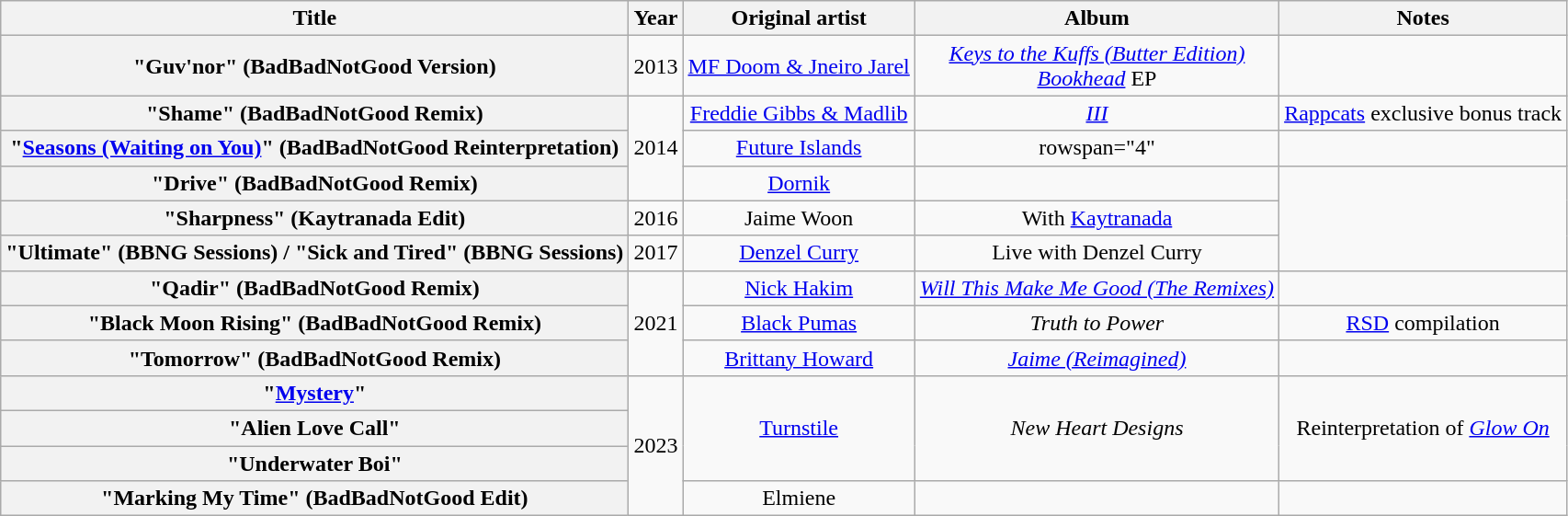<table class="wikitable plainrowheaders" style="text-align:center;">
<tr>
<th scope="col">Title</th>
<th scope="col">Year</th>
<th scope="col">Original artist</th>
<th scope="col">Album</th>
<th>Notes</th>
</tr>
<tr>
<th scope="row">"Guv'nor" (BadBadNotGood Version)</th>
<td>2013</td>
<td><a href='#'>MF Doom & Jneiro Jarel</a></td>
<td><em><a href='#'>Keys to the Kuffs (Butter Edition)</a></em><br><em><a href='#'>Bookhead</a></em> EP</td>
<td></td>
</tr>
<tr>
<th scope="row">"Shame" (BadBadNotGood Remix)</th>
<td rowspan="3">2014</td>
<td><a href='#'>Freddie Gibbs & Madlib</a></td>
<td><em><a href='#'>III</a></em></td>
<td><a href='#'>Rappcats</a> exclusive bonus track</td>
</tr>
<tr>
<th scope="row">"<a href='#'>Seasons (Waiting on You)</a>" (BadBadNotGood Reinterpretation)</th>
<td><a href='#'>Future Islands</a></td>
<td>rowspan="4" </td>
<td></td>
</tr>
<tr>
<th scope="row">"Drive" (BadBadNotGood Remix)</th>
<td><a href='#'>Dornik</a></td>
<td></td>
</tr>
<tr>
<th scope="row">"Sharpness" (Kaytranada Edit)</th>
<td>2016</td>
<td>Jaime Woon</td>
<td>With <a href='#'>Kaytranada</a></td>
</tr>
<tr>
<th scope="row">"Ultimate" (BBNG Sessions) / "Sick and Tired" (BBNG Sessions)</th>
<td>2017</td>
<td><a href='#'>Denzel Curry</a></td>
<td>Live with Denzel Curry</td>
</tr>
<tr>
<th scope="row">"Qadir" (BadBadNotGood Remix)</th>
<td rowspan="3">2021</td>
<td><a href='#'>Nick Hakim</a></td>
<td><em><a href='#'>Will This Make Me Good (The Remixes)</a></em></td>
<td></td>
</tr>
<tr>
<th scope="row">"Black Moon Rising" (BadBadNotGood Remix)</th>
<td><a href='#'>Black Pumas</a></td>
<td><em>Truth to Power</em></td>
<td><a href='#'>RSD</a> compilation</td>
</tr>
<tr>
<th scope="row">"Tomorrow" (BadBadNotGood Remix)</th>
<td><a href='#'>Brittany Howard</a></td>
<td><em><a href='#'>Jaime (Reimagined)</a></em></td>
<td></td>
</tr>
<tr>
<th scope="row">"<a href='#'>Mystery</a>"</th>
<td rowspan="4">2023</td>
<td rowspan="3"><a href='#'>Turnstile</a></td>
<td rowspan="3"><em>New Heart Designs</em></td>
<td rowspan="3">Reinterpretation of <em><a href='#'>Glow On</a></em></td>
</tr>
<tr>
<th scope="row">"Alien Love Call"</th>
</tr>
<tr>
<th scope="row">"Underwater Boi"</th>
</tr>
<tr>
<th scope="row">"Marking My Time" (BadBadNotGood Edit)</th>
<td>Elmiene</td>
<td></td>
<td></td>
</tr>
</table>
